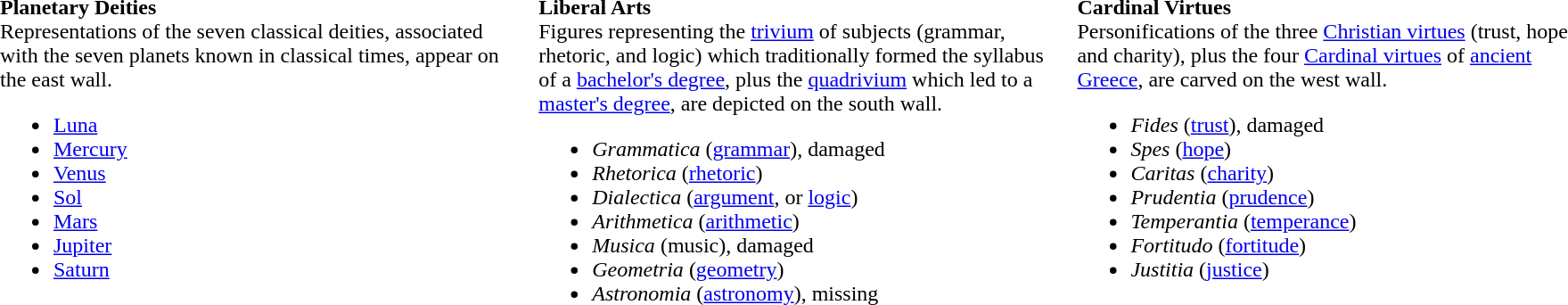<table cellspacing="5" cellpadding="5" border="0" width="96%">
<tr>
<td valign="top" width="32%"><strong>Planetary Deities</strong><br>Representations of the seven classical deities, associated with the seven planets known in classical times, appear on the east wall.<ul><li><a href='#'>Luna</a></li><li><a href='#'>Mercury</a></li><li><a href='#'>Venus</a></li><li><a href='#'>Sol</a></li><li><a href='#'>Mars</a></li><li><a href='#'>Jupiter</a></li><li><a href='#'>Saturn</a></li></ul></td>
<td valign="top" width="32%"><strong>Liberal Arts</strong><br>Figures representing the <a href='#'>trivium</a> of subjects (grammar, rhetoric, and logic) which traditionally formed the syllabus of a <a href='#'>bachelor's degree</a>, plus the <a href='#'>quadrivium</a> which led to a <a href='#'>master's degree</a>, are depicted on the south wall.<ul><li><em>Grammatica</em> (<a href='#'>grammar</a>), damaged</li><li><em>Rhetorica</em> (<a href='#'>rhetoric</a>)</li><li><em>Dialectica</em> (<a href='#'>argument</a>, or <a href='#'>logic</a>)</li><li><em>Arithmetica</em> (<a href='#'>arithmetic</a>)</li><li><em>Musica</em> (music), damaged</li><li><em>Geometria</em> (<a href='#'>geometry</a>)</li><li><em>Astronomia</em> (<a href='#'>astronomy</a>), missing</li></ul></td>
<td valign="top" width="32%"><strong>Cardinal Virtues</strong><br>Personifications of the three <a href='#'>Christian virtues</a> (trust, hope and charity), plus the four <a href='#'>Cardinal virtues</a> of <a href='#'>ancient Greece</a>, are carved on the west wall.<ul><li><em>Fides</em> (<a href='#'>trust</a>), damaged</li><li><em>Spes</em> (<a href='#'>hope</a>)</li><li><em>Caritas</em> (<a href='#'>charity</a>)</li><li><em>Prudentia</em> (<a href='#'>prudence</a>)</li><li><em>Temperantia</em> (<a href='#'>temperance</a>)</li><li><em>Fortitudo</em> (<a href='#'>fortitude</a>)</li><li><em>Justitia</em> (<a href='#'>justice</a>)</li></ul></td>
</tr>
</table>
